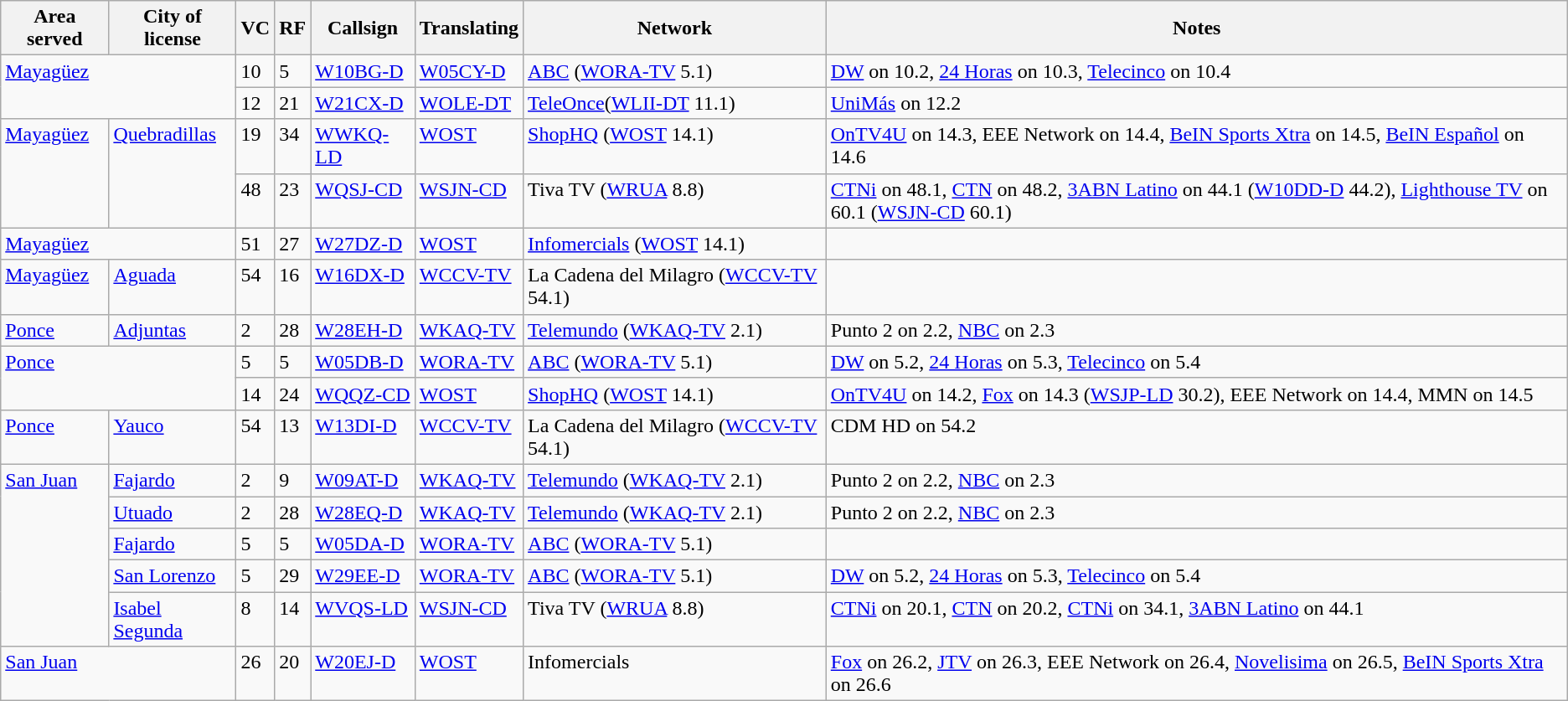<table class="sortable wikitable" style="margin: 1em 1em 1em 0; background: #f9f9f9;">
<tr>
<th>Area served</th>
<th>City of license</th>
<th>VC</th>
<th>RF</th>
<th>Callsign</th>
<th>Translating</th>
<th>Network</th>
<th class="unsortable">Notes</th>
</tr>
<tr style="vertical-align: top; text-align: left;">
<td colspan="2" rowspan="2"><a href='#'>Mayagüez</a></td>
<td>10</td>
<td>5</td>
<td><a href='#'>W10BG-D</a></td>
<td><a href='#'>W05CY-D</a></td>
<td><a href='#'>ABC</a> (<a href='#'>WORA-TV</a> 5.1)</td>
<td><a href='#'>DW</a> on 10.2, <a href='#'>24 Horas</a> on 10.3, <a href='#'>Telecinco</a> on 10.4</td>
</tr>
<tr style="vertical-align: top; text-align: left;">
<td>12</td>
<td>21</td>
<td><a href='#'>W21CX-D</a></td>
<td><a href='#'>WOLE-DT</a></td>
<td><a href='#'>TeleOnce</a>(<a href='#'>WLII-DT</a> 11.1)</td>
<td><a href='#'>UniMás</a> on 12.2</td>
</tr>
<tr style="vertical-align: top; text-align: left;">
<td colspan="1" rowspan="2"><a href='#'>Mayagüez</a></td>
<td colspan="1" rowspan="2"><a href='#'>Quebradillas</a></td>
<td>19</td>
<td>34</td>
<td><a href='#'>WWKQ-LD</a></td>
<td><a href='#'>WOST</a></td>
<td><a href='#'>ShopHQ</a> (<a href='#'>WOST</a> 14.1)</td>
<td><a href='#'>OnTV4U</a> on 14.3, EEE Network on 14.4, <a href='#'>BeIN Sports Xtra</a> on 14.5, <a href='#'>BeIN Español</a> on 14.6</td>
</tr>
<tr style="vertical-align: top; text-align: left;">
<td>48</td>
<td>23</td>
<td><a href='#'>WQSJ-CD</a></td>
<td><a href='#'>WSJN-CD</a></td>
<td>Tiva TV (<a href='#'>WRUA</a> 8.8)</td>
<td><a href='#'>CTNi</a> on 48.1, <a href='#'>CTN</a> on 48.2, <a href='#'>3ABN Latino</a> on 44.1 (<a href='#'>W10DD-D</a> 44.2), <a href='#'>Lighthouse TV</a> on 60.1 (<a href='#'>WSJN-CD</a> 60.1)</td>
</tr>
<tr style="vertical-align: top; text-align: left;">
<td colspan="2"><a href='#'>Mayagüez</a></td>
<td>51</td>
<td>27</td>
<td><a href='#'>W27DZ-D</a></td>
<td><a href='#'>WOST</a></td>
<td><a href='#'>Infomercials</a> (<a href='#'>WOST</a> 14.1)</td>
<td></td>
</tr>
<tr style="vertical-align: top; text-align: left;">
<td><a href='#'>Mayagüez</a></td>
<td><a href='#'>Aguada</a></td>
<td>54</td>
<td>16</td>
<td><a href='#'>W16DX-D</a></td>
<td><a href='#'>WCCV-TV</a></td>
<td>La Cadena del Milagro (<a href='#'>WCCV-TV</a> 54.1)</td>
<td></td>
</tr>
<tr style="vertical-align: top; text-align: left;">
<td><a href='#'>Ponce</a></td>
<td><a href='#'>Adjuntas</a></td>
<td>2</td>
<td>28</td>
<td><a href='#'>W28EH-D</a></td>
<td><a href='#'>WKAQ-TV</a></td>
<td><a href='#'>Telemundo</a> (<a href='#'>WKAQ-TV</a> 2.1)</td>
<td>Punto 2 on 2.2, <a href='#'>NBC</a> on 2.3</td>
</tr>
<tr style="vertical-align: top; text-align: left;">
<td colspan="2" rowspan="2"><a href='#'>Ponce</a></td>
<td>5</td>
<td>5</td>
<td><a href='#'>W05DB-D</a></td>
<td><a href='#'>WORA-TV</a></td>
<td><a href='#'>ABC</a> (<a href='#'>WORA-TV</a> 5.1)</td>
<td><a href='#'>DW</a> on 5.2, <a href='#'>24 Horas</a> on 5.3, <a href='#'>Telecinco</a> on 5.4</td>
</tr>
<tr style="vertical-align: top; text-align: left;">
<td>14</td>
<td>24</td>
<td><a href='#'>WQQZ-CD</a></td>
<td><a href='#'>WOST</a></td>
<td><a href='#'>ShopHQ</a> (<a href='#'>WOST</a> 14.1)</td>
<td><a href='#'>OnTV4U</a> on 14.2, <a href='#'>Fox</a> on 14.3 (<a href='#'>WSJP-LD</a> 30.2), EEE Network on 14.4, MMN on 14.5</td>
</tr>
<tr style="vertical-align: top; text-align: left;">
<td><a href='#'>Ponce</a></td>
<td><a href='#'>Yauco</a></td>
<td>54</td>
<td>13</td>
<td><a href='#'>W13DI-D</a></td>
<td><a href='#'>WCCV-TV</a></td>
<td>La Cadena del Milagro (<a href='#'>WCCV-TV</a> 54.1)</td>
<td>CDM HD on 54.2</td>
</tr>
<tr style="vertical-align: top; text-align: left;">
<td colspan="1" rowspan="5"><a href='#'>San Juan</a></td>
<td><a href='#'>Fajardo</a></td>
<td>2</td>
<td>9</td>
<td><a href='#'>W09AT-D</a></td>
<td><a href='#'>WKAQ-TV</a></td>
<td><a href='#'>Telemundo</a> (<a href='#'>WKAQ-TV</a> 2.1)</td>
<td>Punto 2 on 2.2, <a href='#'>NBC</a> on 2.3</td>
</tr>
<tr style="vertical-align: top; text-align: left;">
<td><a href='#'>Utuado</a></td>
<td>2</td>
<td>28</td>
<td><a href='#'>W28EQ-D</a></td>
<td><a href='#'>WKAQ-TV</a></td>
<td><a href='#'>Telemundo</a> (<a href='#'>WKAQ-TV</a> 2.1)</td>
<td>Punto 2 on 2.2, <a href='#'>NBC</a> on 2.3</td>
</tr>
<tr style="vertical-align: top; text-align: left;">
<td><a href='#'>Fajardo</a></td>
<td>5</td>
<td>5</td>
<td><a href='#'>W05DA-D</a></td>
<td><a href='#'>WORA-TV</a></td>
<td><a href='#'>ABC</a> (<a href='#'>WORA-TV</a> 5.1)</td>
<td></td>
</tr>
<tr style="vertical-align: top; text-align: left;">
<td><a href='#'>San Lorenzo</a></td>
<td>5</td>
<td>29</td>
<td><a href='#'>W29EE-D</a></td>
<td><a href='#'>WORA-TV</a></td>
<td><a href='#'>ABC</a> (<a href='#'>WORA-TV</a> 5.1)</td>
<td><a href='#'>DW</a> on 5.2, <a href='#'>24 Horas</a> on 5.3, <a href='#'>Telecinco</a> on 5.4</td>
</tr>
<tr style="vertical-align: top; text-align: left;">
<td><a href='#'>Isabel Segunda</a></td>
<td>8</td>
<td>14</td>
<td><a href='#'>WVQS-LD</a></td>
<td><a href='#'>WSJN-CD</a></td>
<td>Tiva TV (<a href='#'>WRUA</a> 8.8)</td>
<td><a href='#'>CTNi</a> on 20.1, <a href='#'>CTN</a> on 20.2, <a href='#'>CTNi</a> on 34.1, <a href='#'>3ABN Latino</a> on 44.1</td>
</tr>
<tr style="vertical-align: top; text-align: left;">
<td colspan="2"><a href='#'>San Juan</a></td>
<td>26</td>
<td>20</td>
<td><a href='#'>W20EJ-D</a></td>
<td><a href='#'>WOST</a></td>
<td>Infomercials</td>
<td><a href='#'>Fox</a> on 26.2, <a href='#'>JTV</a> on 26.3, EEE Network on 26.4, <a href='#'>Novelisima</a> on 26.5, <a href='#'>BeIN Sports Xtra</a> on 26.6</td>
</tr>
</table>
